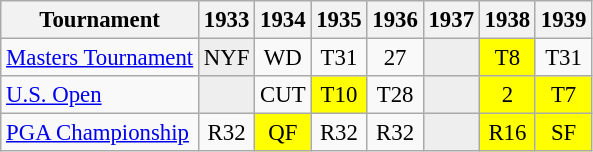<table class="wikitable" style="font-size:95%;text-align:center;">
<tr>
<th>Tournament</th>
<th>1933</th>
<th>1934</th>
<th>1935</th>
<th>1936</th>
<th>1937</th>
<th>1938</th>
<th>1939</th>
</tr>
<tr>
<td align=left><a href='#'>Masters Tournament</a></td>
<td style="background:#eeeeee;">NYF</td>
<td>WD</td>
<td>T31</td>
<td>27</td>
<td style="background:#eeeeee;"></td>
<td style="background:yellow;">T8</td>
<td>T31</td>
</tr>
<tr>
<td align=left><a href='#'>U.S. Open</a></td>
<td style="background:#eeeeee;"></td>
<td>CUT</td>
<td style="background:yellow;">T10</td>
<td>T28</td>
<td style="background:#eeeeee;"></td>
<td style="background:yellow;">2</td>
<td style="background:yellow;">T7</td>
</tr>
<tr>
<td align=left><a href='#'>PGA Championship</a></td>
<td>R32</td>
<td style="background:yellow;">QF</td>
<td>R32</td>
<td>R32</td>
<td style="background:#eeeeee;"></td>
<td style="background:yellow;">R16</td>
<td style="background:yellow;">SF</td>
</tr>
</table>
